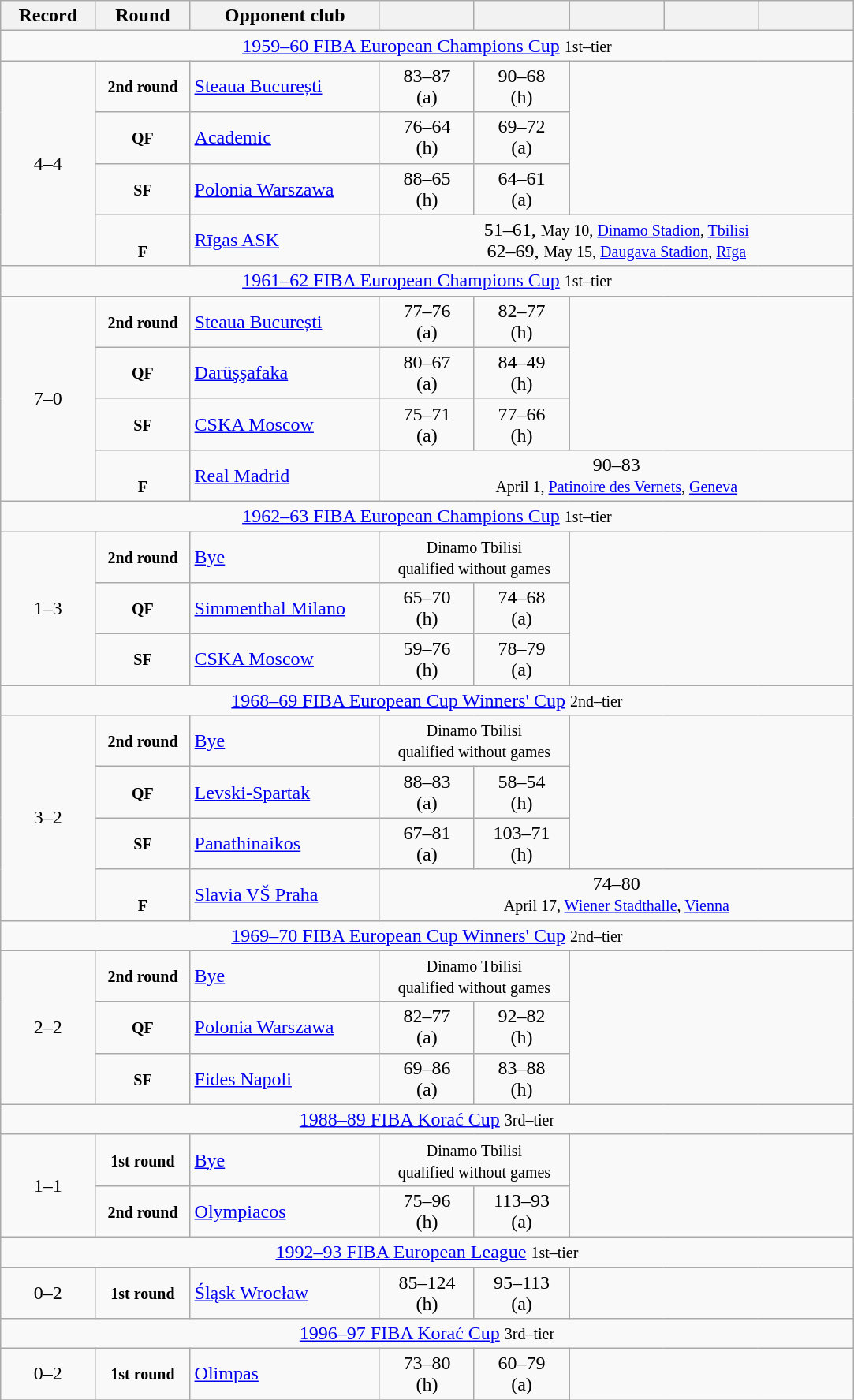<table class="wikitable" style="text-align: center;">
<tr>
<th width=10%>Record</th>
<th width=10%>Round</th>
<th width=20%>Opponent club</th>
<th width=10%></th>
<th width=10%></th>
<th width=10%></th>
<th width=10%></th>
<th width=10%></th>
</tr>
<tr>
<td colspan=8><a href='#'>1959–60 FIBA European Champions Cup</a> <small>1st–tier</small> </td>
</tr>
<tr>
<td rowspan=4>4–4</td>
<td><small><strong>2nd round</strong></small></td>
<td align=left> <a href='#'>Steaua București</a></td>
<td>83–87 <br>(a)</td>
<td>90–68 <br>(h)</td>
</tr>
<tr>
<td><small><strong>QF</strong></small></td>
<td align=left> <a href='#'>Academic</a></td>
<td>76–64 <br>(h)</td>
<td>69–72 <br>(a)</td>
</tr>
<tr>
<td><small><strong>SF</strong></small></td>
<td align=left> <a href='#'>Polonia Warszawa</a></td>
<td>88–65 <br>(h)</td>
<td>64–61 <br>(a)</td>
</tr>
<tr>
<td><br><small><strong>F</strong></small></td>
<td align=left> <a href='#'>Rīgas ASK</a></td>
<td colspan=5 style="text-align: center;">51–61, <small>May 10, <a href='#'>Dinamo Stadion</a>, <a href='#'>Tbilisi</a></small><br>62–69, <small>May 15, <a href='#'>Daugava Stadion</a>, <a href='#'>Rīga</a></small></td>
</tr>
<tr>
<td colspan=8><a href='#'>1961–62 FIBA European Champions Cup</a> <small>1st–tier</small> </td>
</tr>
<tr>
<td rowspan=4>7–0</td>
<td><small><strong>2nd round</strong></small></td>
<td align=left> <a href='#'>Steaua București</a></td>
<td>77–76 <br>(a)</td>
<td>82–77 <br>(h)</td>
</tr>
<tr>
<td><small><strong>QF</strong></small></td>
<td align=left> <a href='#'>Darüşşafaka</a></td>
<td>80–67 <br>(a)</td>
<td>84–49 <br>(h)</td>
</tr>
<tr>
<td><small><strong>SF</strong></small></td>
<td align=left> <a href='#'>CSKA Moscow</a></td>
<td>75–71 <br>(a)</td>
<td>77–66 <br>(h)</td>
</tr>
<tr>
<td><br><small><strong>F</strong></small></td>
<td align=left> <a href='#'>Real Madrid</a></td>
<td colspan=5 style="text-align:center;">90–83<br><small>April 1, <a href='#'>Patinoire des Vernets</a>, <a href='#'>Geneva</a></small></td>
</tr>
<tr>
<td colspan=8><a href='#'>1962–63 FIBA European Champions Cup</a> <small>1st–tier</small> </td>
</tr>
<tr>
<td rowspan=3>1–3</td>
<td><small><strong>2nd round</strong></small></td>
<td align=left><a href='#'>Bye</a></td>
<td colspan=2 style="text-align:center;"><small>Dinamo Tbilisi<br> qualified without games</small></td>
</tr>
<tr>
<td><small><strong>QF</strong></small></td>
<td align=left> <a href='#'>Simmenthal Milano</a></td>
<td>65–70 <br>(h)</td>
<td>74–68 <br>(a)</td>
</tr>
<tr>
<td><small><strong>SF</strong></small></td>
<td align=left> <a href='#'>CSKA Moscow</a></td>
<td>59–76 <br>(h)</td>
<td>78–79 <br>(a)</td>
</tr>
<tr>
<td colspan=8><a href='#'>1968–69 FIBA European Cup Winners' Cup</a> <small>2nd–tier</small> </td>
</tr>
<tr>
<td rowspan=4>3–2</td>
<td><small><strong>2nd round</strong></small></td>
<td align=left><a href='#'>Bye</a></td>
<td colspan=2 style="text-align:center;"><small>Dinamo Tbilisi<br> qualified without games</small></td>
</tr>
<tr>
<td><small><strong>QF</strong></small></td>
<td align=left> <a href='#'>Levski-Spartak</a></td>
<td>88–83 <br>(a)</td>
<td>58–54 <br>(h)</td>
</tr>
<tr>
<td><small><strong>SF</strong></small></td>
<td align=left> <a href='#'>Panathinaikos</a></td>
<td>67–81 <br>(a)</td>
<td>103–71 <br>(h)</td>
</tr>
<tr>
<td><br><small><strong>F</strong></small></td>
<td align=left> <a href='#'>Slavia VŠ Praha</a></td>
<td colspan=5 style="text-align:center;">74–80<br><small>April 17, <a href='#'>Wiener Stadthalle</a>, <a href='#'>Vienna</a></small></td>
</tr>
<tr>
<td colspan=8><a href='#'>1969–70 FIBA European Cup Winners' Cup</a> <small>2nd–tier</small> </td>
</tr>
<tr>
<td rowspan=3>2–2</td>
<td><small><strong>2nd round</strong></small></td>
<td align=left><a href='#'>Bye</a></td>
<td colspan=2 style="text-align:center;"><small>Dinamo Tbilisi<br> qualified without games</small></td>
</tr>
<tr>
<td><small><strong>QF</strong></small></td>
<td align=left> <a href='#'>Polonia Warszawa</a></td>
<td>82–77 <br>(a)</td>
<td>92–82 <br>(h)</td>
</tr>
<tr>
<td><small><strong>SF</strong></small></td>
<td align=left> <a href='#'>Fides Napoli</a></td>
<td>69–86 <br>(a)</td>
<td>83–88 <br>(h)</td>
</tr>
<tr>
<td colspan=8><a href='#'>1988–89 FIBA Korać Cup</a> <small>3rd–tier</small> </td>
</tr>
<tr>
<td rowspan=2>1–1</td>
<td><small><strong>1st round</strong></small></td>
<td align=left><a href='#'>Bye</a></td>
<td colspan=2 style="text-align:center;"><small>Dinamo Tbilisi<br> qualified without games</small></td>
</tr>
<tr>
<td><small><strong>2nd round</strong></small></td>
<td align=left> <a href='#'>Olympiacos</a></td>
<td>75–96 <br>(h)</td>
<td>113–93 <br>(a)</td>
</tr>
<tr>
<td colspan=8><a href='#'>1992–93 FIBA European League</a> <small>1st–tier</small> </td>
</tr>
<tr>
<td>0–2</td>
<td><small><strong>1st round</strong></small></td>
<td align=left> <a href='#'>Śląsk Wrocław</a></td>
<td>85–124 <br>(h)</td>
<td>95–113 <br>(a)</td>
</tr>
<tr>
<td colspan=8><a href='#'>1996–97 FIBA Korać Cup</a> <small>3rd–tier</small> </td>
</tr>
<tr>
<td>0–2</td>
<td><small><strong>1st round</strong></small></td>
<td align=left> <a href='#'>Olimpas</a></td>
<td>73–80 <br>(h)</td>
<td>60–79 <br>(a)</td>
</tr>
<tr>
</tr>
</table>
